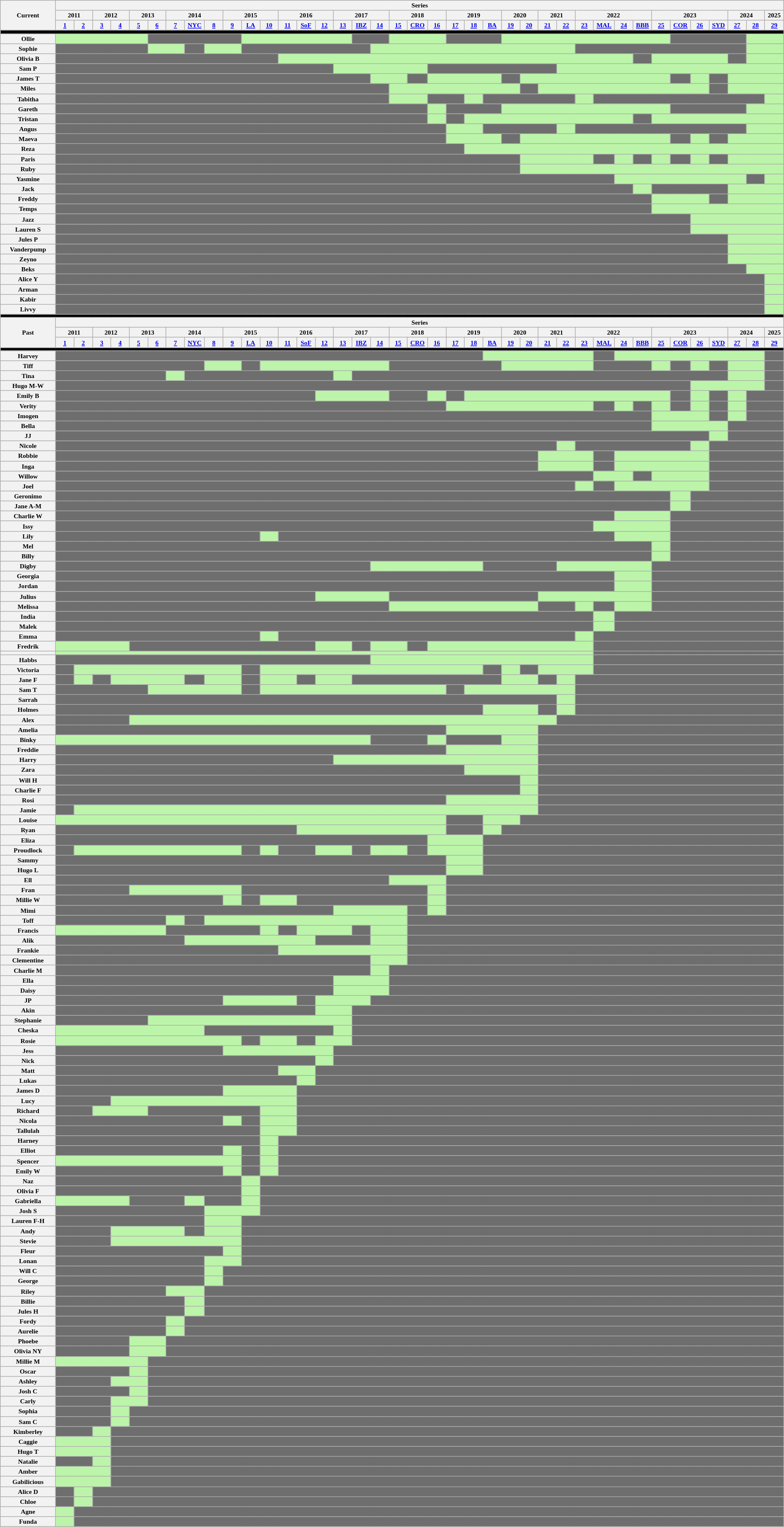<table class="wikitable plainrowheaders" width="100%" style="font-size:65%">
<tr>
<th scope="col" rowspan="3" style="width:6%;">Current</th>
<th scope="col" colspan="39">Series</th>
</tr>
<tr>
<th colspan=2>2011</th>
<th colspan=2>2012</th>
<th colspan=2>2013</th>
<th colspan=3>2014</th>
<th colspan=3>2015</th>
<th colspan=3>2016</th>
<th colspan=3>2017</th>
<th colspan=3>2018</th>
<th colspan=3>2019</th>
<th colspan=2>2020</th>
<th colspan=2>2021</th>
<th colspan=4>2022</th>
<th colspan=4>2023</th>
<th colspan=2>2024</th>
<th colspan=1>2025</th>
</tr>
<tr>
<th scope="col" style="width:2%;"><a href='#'>1</a></th>
<th scope="col" style="width:2%;"><a href='#'>2</a></th>
<th scope="col" style="width:2%;"><a href='#'>3</a></th>
<th scope="col" style="width:2%;"><a href='#'>4</a></th>
<th scope="col" style="width:2%;"><a href='#'>5</a></th>
<th scope="col" style="width:2%;"><a href='#'>6</a></th>
<th scope="col" style="width:2%;"><a href='#'>7</a></th>
<th scope="col" style="width:2%;"><a href='#'>NYC</a></th>
<th scope="col" style="width:2%;"><a href='#'>8</a></th>
<th scope="col" style="width:2%;"><a href='#'>9</a></th>
<th scope="col" style="width:2%;"><a href='#'>LA</a></th>
<th scope="col" style="width:2%;"><a href='#'>10</a></th>
<th scope="col" style="width:2%;"><a href='#'>11</a></th>
<th scope="col" style="width:2%;"><a href='#'>SoF</a></th>
<th scope="col" style="width:2%;"><a href='#'>12</a></th>
<th scope="col" style="width:2%;"><a href='#'>13</a></th>
<th scope="col" style="width:2%;"><a href='#'>IBZ</a></th>
<th scope="col" style="width:2%;"><a href='#'>14</a></th>
<th scope="col" style="width:2%;"><a href='#'>15</a></th>
<th scope="col" style="width:2%;"><a href='#'>CRO</a></th>
<th scope="col" style="width:2%;"><a href='#'>16</a></th>
<th scope="col" style="width:2%;"><a href='#'>17</a></th>
<th scope="col" style="width:2%;"><a href='#'>18</a></th>
<th scope="col" style="width:2%;"><a href='#'>BA</a></th>
<th scope="col" style="width:2%;"><a href='#'>19</a></th>
<th scope="col" style="width:2%;"><a href='#'>20</a></th>
<th scope="col" style="width:2%;"><a href='#'>21</a></th>
<th scope="col" style="width:2%;"><a href='#'>22</a></th>
<th scope="col" style="width:2%;"><a href='#'>23</a></th>
<th scope="col" style="width:2%;"><a href='#'>MAL</a></th>
<th scope="col" style="width:2%;"><a href='#'>24</a></th>
<th scope="col" style="width:2%;"><a href='#'>BBB</a></th>
<th scope="col" style="width:2% "><a href='#'>25</a></th>
<th scope="col" style="width:2%;"><a href='#'>COR</a></th>
<th scope="col" style="width:2% "><a href='#'>26</a></th>
<th scope="col" style="width:2%;"><a href='#'>SYD</a></th>
<th scope="col" style="width:2% "><a href='#'>27</a></th>
<th scope="col" style="width:2% "><a href='#'>28</a></th>
<th scope="col" style="width:2% "><a href='#'>29</a></th>
</tr>
<tr>
<th style="background:#000;" colspan="40"></th>
</tr>
<tr>
<th>Ollie</th>
<td colspan="5" style="background:#BCF5A9;"></td>
<td colspan="5" style="background:#6E6E6E;"></td>
<td colspan="6" style="background:#BCF5A9;"></td>
<td colspan="2" style="background:#6E6E6E;"></td>
<td colspan="3" style="background:#BCF5A9;"></td>
<td colspan="3" style="background:#6E6E6E;"></td>
<td colspan="9" style="background:#BCF5A9;"></td>
<td colspan="4" style="background:#6E6E6E;"></td>
<td colspan="2" style="background:#BCF5A9;"></td>
</tr>
<tr>
<th>Sophie</th>
<td colspan="5" style="background:#6E6E6E;"></td>
<td colspan="2" style="background:#BCF5A9;"></td>
<td colspan="1" style="background:#6E6E6E;"></td>
<td colspan="2" style="background:#BCF5A9;"></td>
<td colspan="7" style="background:#6E6E6E;"></td>
<td colspan="11" style="background:#BCF5A9;"></td>
<td colspan="9" style="background:#6E6E6E;"></td>
<td colspan="2" style="background:#BCF5A9;"></td>
</tr>
<tr>
<th>Olivia B</th>
<td colspan="12" style="background:#6E6E6E;"></td>
<td colspan="19" style="background:#BCF5A9;"></td>
<td colspan="1" style="background:#6E6E6E;"></td>
<td colspan="4" style="background:#BCF5A9;"></td>
<td colspan="1" style="background:#6E6E6E;"></td>
<td colspan="2" style="background:#BCF5A9;"></td>
</tr>
<tr>
<th>Sam P</th>
<td colspan="15" style="background:#6E6E6E;"></td>
<td colspan="5" style="background:#BCF5A9;"></td>
<td colspan="7" style="background:#6E6E6E;"></td>
<td colspan="12" style="background:#BCF5A9;"></td>
</tr>
<tr>
<th>James T</th>
<td colspan="17" style="background:#6E6E6E;"></td>
<td colspan="2" style="background:#BCF5A9;"></td>
<td colspan="1" style="background:#6E6E6E;"></td>
<td colspan="4" style="background:#BCF5A9;"></td>
<td colspan="1" style="background:#6E6E6E;"></td>
<td colspan="8" style="background:#BCF5A9;"></td>
<td colspan="1" style="background:#6E6E6E;"></td>
<td colspan="1" style="background:#BCF5A9;"></td>
<td colspan="1" style="background:#6E6E6E;"></td>
<td colspan="3" style="background:#BCF5A9;"></td>
</tr>
<tr>
<th>Miles</th>
<td colspan="18" style="background:#6E6E6E;"></td>
<td colspan="7" style="background:#BCF5A9;"></td>
<td colspan="1" style="background:#6E6E6E;"></td>
<td colspan="9" style="background:#BCF5A9;"></td>
<td colspan="1" style="background:#6E6E6E;"></td>
<td colspan="3" style="background:#BCF5A9;"></td>
</tr>
<tr>
<th>Tabitha</th>
<td colspan="18" style="background:#6E6E6E;"></td>
<td colspan="2" style="background:#BCF5A9;"></td>
<td colspan="2" style="background:#6E6E6E;"></td>
<td colspan="1" style="background:#BCF5A9;"></td>
<td colspan="5" style="background:#6E6E6E;"></td>
<td colspan="1" style="background:#BCF5A9;"></td>
<td colspan="9" style="background:#6E6E6E;"></td>
<td colspan="1" style="background:#BCF5A9;"></td>
</tr>
<tr>
<th>Gareth</th>
<td colspan="20" style="background:#6E6E6E;"></td>
<td colspan="1" style="background:#BCF5A9;"></td>
<td colspan="3" style="background:#6E6E6E;"></td>
<td colspan="9" style="background:#BCF5A9;"></td>
<td colspan="4" style="background:#6E6E6E;"></td>
<td colspan="2" style="background:#BCF5A9;"></td>
</tr>
<tr>
<th>Tristan</th>
<td colspan="20" style="background:#6E6E6E;"></td>
<td colspan="1" style="background:#BCF5A9;"></td>
<td colspan="1" style="background:#6E6E6E;"></td>
<td colspan="9" style="background:#BCF5A9;"></td>
<td colspan="1" style="background:#6E6E6E;"></td>
<td colspan="7" style="background:#BCF5A9;"></td>
</tr>
<tr>
<th>Angus</th>
<td colspan="21" style="background:#6E6E6E;"></td>
<td colspan="2" style="background:#BCF5A9;"></td>
<td colspan="4" style="background:#6E6E6E;"></td>
<td colspan="1" style="background:#BCF5A9;"></td>
<td colspan="9" style="background:#6E6E6E;"></td>
<td colspan="2" style="background:#BCF5A9;"></td>
</tr>
<tr>
<th>Maeva</th>
<td colspan="21" style="background:#6E6E6E;"></td>
<td colspan="3" style="background:#BCF5A9;"></td>
<td colspan="1" style="background:#6E6E6E;"></td>
<td colspan="8" style="background:#BCF5A9;"></td>
<td colspan="1" style="background:#6E6E6E;"></td>
<td colspan="1" style="background:#BCF5A9;"></td>
<td colspan="1" style="background:#6E6E6E;"></td>
<td colspan="3" style="background:#BCF5A9;"></td>
</tr>
<tr>
<th>Reza</th>
<td colspan="22" style="background:#6E6E6E;"></td>
<td colspan="17" style="background:#BCF5A9;"></td>
</tr>
<tr>
<th>Paris</th>
<td colspan="25" style="background:#6E6E6E;"></td>
<td colspan="4" style="background:#BCF5A9;"></td>
<td colspan="1" style="background:#6E6E6E;"></td>
<td colspan="1" style="background:#BCF5A9;"></td>
<td colspan="1" style="background:#6E6E6E;"></td>
<td colspan="1" style="background:#BCF5A9;"></td>
<td colspan="1" style="background:#6E6E6E;"></td>
<td colspan="1" style="background:#BCF5A9;"></td>
<td colspan="1" style="background:#6E6E6E;"></td>
<td colspan="3" style="background:#BCF5A9;"></td>
</tr>
<tr>
<th>Ruby</th>
<td colspan="25" style="background:#6E6E6E;"></td>
<td colspan="14" style="background:#BCF5A9;"></td>
</tr>
<tr>
<th>Yasmine</th>
<td colspan="30" style="background:#6E6E6E;"></td>
<td colspan="7" style="background:#BCF5A9;"></td>
<td colspan="1" style="background:#6E6E6E;"></td>
<td colspan="1" style="background:#BCF5A9;"></td>
</tr>
<tr>
<th>Jack</th>
<td colspan="31" style="background:#6E6E6E;"></td>
<td colspan="1" style="background:#BCF5A9;"></td>
<td colspan="4" style="background:#6E6E6E;"></td>
<td colspan="3" style="background:#BCF5A9;"></td>
</tr>
<tr>
<th>Freddy</th>
<td colspan="32" style="background:#6E6E6E;"></td>
<td colspan="3" style="background:#BCF5A9;"></td>
<td colspan="1" style="background:#6E6E6E;"></td>
<td colspan="3" style="background:#BCF5A9;"></td>
</tr>
<tr>
<th>Temps</th>
<td colspan="32" style="background:#6E6E6E;"></td>
<td colspan="7" style="background:#BCF5A9;"></td>
</tr>
<tr>
<th>Jazz</th>
<td colspan="34" style="background:#6E6E6E;"></td>
<td colspan="5" style="background:#BCF5A9;"></td>
</tr>
<tr>
<th>Lauren S</th>
<td colspan="34" style="background:#6E6E6E;"></td>
<td colspan="5" style="background:#BCF5A9;"></td>
</tr>
<tr>
<th>Jules P</th>
<td colspan="36" style="background:#6E6E6E;"></td>
<td colspan="3" style="background:#BCF5A9;"></td>
</tr>
<tr>
<th>Vanderpump</th>
<td colspan="36" style="background:#6E6E6E;"></td>
<td colspan="3" style="background:#BCF5A9;"></td>
</tr>
<tr>
<th>Zeyno</th>
<td colspan="36" style="background:#6E6E6E;"></td>
<td colspan="3" style="background:#BCF5A9;"></td>
</tr>
<tr>
<th>Beks</th>
<td colspan="37" style="background:#6E6E6E;"></td>
<td colspan="2" style="background:#BCF5A9;"></td>
</tr>
<tr>
<th>Alice Y</th>
<td colspan="38" style="background:#6E6E6E;"></td>
<td colspan="1" style="background:#BCF5A9;"></td>
</tr>
<tr>
<th>Arman</th>
<td colspan="38" style="background:#6E6E6E;"></td>
<td colspan="1" style="background:#BCF5A9;"></td>
</tr>
<tr>
<th>Kabir</th>
<td colspan="38" style="background:#6E6E6E;"></td>
<td colspan="1" style="background:#BCF5A9;"></td>
</tr>
<tr>
<th>Livvy</th>
<td colspan="38" style="background:#6E6E6E;"></td>
<td colspan="1" style="background:#BCF5A9;"></td>
</tr>
<tr>
<th style="background:#000;" colspan="40"></th>
</tr>
<tr>
<th scope="col" rowspan="3" style="width:6%;">Past</th>
<th scope="col" colspan="39">Series</th>
</tr>
<tr>
<th colspan=2>2011</th>
<th colspan=2>2012</th>
<th colspan=2>2013</th>
<th colspan=3>2014</th>
<th colspan=3>2015</th>
<th colspan=3>2016</th>
<th colspan=3>2017</th>
<th colspan=3>2018</th>
<th colspan=3>2019</th>
<th colspan=2>2020</th>
<th colspan=2>2021</th>
<th colspan=4>2022</th>
<th colspan=4>2023</th>
<th colspan=2>2024</th>
<th colspan=1>2025</th>
</tr>
<tr>
<th scope="col" style="width:2%;"><a href='#'>1</a></th>
<th scope="col" style="width:2%;"><a href='#'>2</a></th>
<th scope="col" style="width:2%;"><a href='#'>3</a></th>
<th scope="col" style="width:2%;"><a href='#'>4</a></th>
<th scope="col" style="width:2%;"><a href='#'>5</a></th>
<th scope="col" style="width:2%;"><a href='#'>6</a></th>
<th scope="col" style="width:2%;"><a href='#'>7</a></th>
<th scope="col" style="width:2%;"><a href='#'>NYC</a></th>
<th scope="col" style="width:2%;"><a href='#'>8</a></th>
<th scope="col" style="width:2%;"><a href='#'>9</a></th>
<th scope="col" style="width:2%;"><a href='#'>LA</a></th>
<th scope="col" style="width:2%;"><a href='#'>10</a></th>
<th scope="col" style="width:2%;"><a href='#'>11</a></th>
<th scope="col" style="width:2%;"><a href='#'>SoF</a></th>
<th scope="col" style="width:2%;"><a href='#'>12</a></th>
<th scope="col" style="width:2%;"><a href='#'>13</a></th>
<th scope="col" style="width:2%;"><a href='#'>IBZ</a></th>
<th scope="col" style="width:2%;"><a href='#'>14</a></th>
<th scope="col" style="width:2%;"><a href='#'>15</a></th>
<th scope="col" style="width:2%;"><a href='#'>CRO</a></th>
<th scope="col" style="width:2%;"><a href='#'>16</a></th>
<th scope="col" style="width:2%;"><a href='#'>17</a></th>
<th scope="col" style="width:2%;"><a href='#'>18</a></th>
<th scope="col" style="width:2%;"><a href='#'>BA</a></th>
<th scope="col" style="width:2%;"><a href='#'>19</a></th>
<th scope="col" style="width:2%;"><a href='#'>20</a></th>
<th scope="col" style="width:2%;"><a href='#'>21</a></th>
<th scope="col" style="width:2%;"><a href='#'>22</a></th>
<th scope="col" style="width:2%;"><a href='#'>23</a></th>
<th scope="col" style="width:2%;"><a href='#'>MAL</a></th>
<th scope="col" style="width:2%;"><a href='#'>24</a></th>
<th scope="col" style="width:2%;"><a href='#'>BBB</a></th>
<th scope="col" style="width:2%;"><a href='#'>25</a></th>
<th scope="col" style="width:2%;"><a href='#'>COR</a></th>
<th scope="col" style="width:2%;"><a href='#'>26</a></th>
<th scope="col" style="width:2%;"><a href='#'>SYD</a></th>
<th scope="col" style="width:2% "><a href='#'>27</a></th>
<th scope="col" style="width:2% "><a href='#'>28</a></th>
<th scope="col" style="width:2% "><a href='#'>29</a></th>
</tr>
<tr>
<th style="background:#000;" colspan="40"></th>
</tr>
<tr>
<th>Harvey</th>
<td colspan="23" style="background:#6E6E6E;"></td>
<td colspan="6" style="background:#BCF5A9;"></td>
<td colspan="1" style="background:#6E6E6E;"></td>
<td colspan="8" style="background:#BCF5A9;"></td>
<td colspan="1" style="background:#6E6E6E;"></td>
</tr>
<tr>
<th>Tiff</th>
<td colspan="8" style="background:#6E6E6E;"></td>
<td colspan="2" style="background:#BCF5A9;"></td>
<td colspan="1" style="background:#6E6E6E;"></td>
<td colspan="7" style="background:#BCF5A9;"></td>
<td colspan="6" style="background:#6E6E6E;"></td>
<td colspan="5" style="background:#BCF5A9;"></td>
<td colspan="3" style="background:#6E6E6E;"></td>
<td colspan="1" style="background:#BCF5A9;"></td>
<td colspan="1" style="background:#6E6E6E;"></td>
<td colspan="1" style="background:#BCF5A9;"></td>
<td colspan="1" style="background:#6E6E6E;"></td>
<td colspan="2" style="background:#BCF5A9;"></td>
<td colspan="1" style="background:#6E6E6E;"></td>
</tr>
<tr>
<th>Tina</th>
<td colspan="6" style="background:#6E6E6E;"></td>
<td colspan="1" style="background:#BCF5A9;"></td>
<td colspan="8" style="background:#6E6E6E;"></td>
<td colspan="1" style="background:#BCF5A9;"></td>
<td colspan="20" style="background:#6E6E6E;"></td>
<td colspan="2" style="background:#BCF5A9;"></td>
<td colspan="1" style="background:#6E6E6E;"></td>
</tr>
<tr>
<th>Hugo M-W</th>
<td colspan="34" style="background:#6E6E6E;"></td>
<td colspan="4" style="background:#BCF5A9;"></td>
<td colspan="1" style="background:#6E6E6E;"></td>
</tr>
<tr>
<th>Emily B</th>
<td colspan="14" style="background:#6E6E6E;"></td>
<td colspan="4" style="background:#BCF5A9;"></td>
<td colspan="2" style="background:#6E6E6E;"></td>
<td colspan="1" style="background:#BCF5A9;"></td>
<td colspan="1" style="background:#6E6E6E;"></td>
<td colspan="11" style="background:#BCF5A9;"></td>
<td colspan="1" style="background:#6E6E6E;"></td>
<td colspan="1" style="background:#BCF5A9;"></td>
<td colspan="1" style="background:#6E6E6E;"></td>
<td colspan="1" style="background:#BCF5A9;"></td>
<td colspan="2" style="background:#6E6E6E;"></td>
</tr>
<tr>
<th>Verity</th>
<td colspan="21" style="background:#6E6E6E;"></td>
<td colspan="8" style="background:#BCF5A9;"></td>
<td colspan="1" style="background:#6E6E6E;"></td>
<td colspan="1" style="background:#BCF5A9;"></td>
<td colspan="1" style="background:#6E6E6E;"></td>
<td colspan="1" style="background:#BCF5A9;"></td>
<td colspan="1" style="background:#6E6E6E;"></td>
<td colspan="1" style="background:#BCF5A9;"></td>
<td colspan="1" style="background:#6E6E6E;"></td>
<td colspan="1" style="background:#BCF5A9;"></td>
<td colspan="2" style="background:#6E6E6E;"></td>
</tr>
<tr>
<th>Imogen</th>
<td colspan="32" style="background:#6E6E6E;"></td>
<td colspan="3" style="background:#BCF5A9;"></td>
<td colspan="1" style="background:#6E6E6E;"></td>
<td colspan="1" style="background:#BCF5A9;"></td>
<td colspan="2" style="background:#6E6E6E;"></td>
</tr>
<tr>
<th>Bella</th>
<td colspan="32" style="background:#6E6E6E;"></td>
<td colspan="4" style="background:#BCF5A9;"></td>
<td colspan="3" style="background:#6E6E6E;"></td>
</tr>
<tr>
<th>JJ</th>
<td colspan="35" style="background:#6E6E6E;"></td>
<td colspan="1" style="background:#BCF5A9;"></td>
<td colspan="3" style="background:#6E6E6E;"></td>
</tr>
<tr>
<th>Nicole</th>
<td colspan="27" style="background:#6E6E6E;"></td>
<td colspan="1" style="background:#BCF5A9;"></td>
<td colspan="6" style="background:#6E6E6E;"></td>
<td colspan="1" style="background:#BCF5A9;"></td>
<td colspan="4" style="background:#6E6E6E;"></td>
</tr>
<tr>
<th>Robbie</th>
<td colspan="26" style="background:#6E6E6E;"></td>
<td colspan="3" style="background:#BCF5A9;"></td>
<td colspan="1" style="background:#6E6E6E;"></td>
<td colspan="5" style="background:#BCF5A9;"></td>
<td colspan="4" style="background:#6E6E6E;"></td>
</tr>
<tr>
<th>Inga</th>
<td colspan="26" style="background:#6E6E6E;"></td>
<td colspan="3" style="background:#BCF5A9;"></td>
<td colspan="1" style="background:#6E6E6E;"></td>
<td colspan="5" style="background:#BCF5A9;"></td>
<td colspan="4" style="background:#6E6E6E;"></td>
</tr>
<tr>
<th>Willow</th>
<td colspan="29" style="background:#6E6E6E;"></td>
<td colspan="2" style="background:#BCF5A9;"></td>
<td colspan="1" style="background:#6E6E6E;"></td>
<td colspan="3" style="background:#BCF5A9;"></td>
<td colspan="4" style="background:#6E6E6E;"></td>
</tr>
<tr>
<th>Joel</th>
<td colspan="28" style="background:#6E6E6E;"></td>
<td colspan="1" style="background:#BCF5A9;"></td>
<td colspan="1" style="background:#6E6E6E;"></td>
<td colspan="5" style="background:#BCF5A9;"></td>
<td colspan="4" style="background:#6E6E6E;"></td>
</tr>
<tr>
<th>Geronimo</th>
<td colspan="33" style="background:#6E6E6E;"></td>
<td colspan="1" style="background:#BCF5A9;"></td>
<td colspan="5" style="background:#6E6E6E;"></td>
</tr>
<tr>
<th>Jane A-M</th>
<td colspan="33" style="background:#6E6E6E;"></td>
<td colspan="1" style="background:#BCF5A9;"></td>
<td colspan="5" style="background:#6E6E6E;"></td>
</tr>
<tr>
<th>Charlie W</th>
<td colspan="30" style="background:#6E6E6E;"></td>
<td colspan="3" style="background:#BCF5A9;"></td>
<td colspan="6" style="background:#6E6E6E;"></td>
</tr>
<tr>
<th>Issy</th>
<td colspan="29" style="background:#6E6E6E;"></td>
<td colspan="4" style="background:#BCF5A9;"></td>
<td colspan="6" style="background:#6E6E6E;"></td>
</tr>
<tr>
<th>Lily</th>
<td colspan="11" style="background:#6E6E6E;"></td>
<td colspan="1" style="background:#BCF5A9;"></td>
<td colspan="18" style="background:#6E6E6E;"></td>
<td colspan="3" style="background:#BCF5A9;"></td>
<td colspan="6" style="background:#6E6E6E;"></td>
</tr>
<tr>
<th>Mel</th>
<td colspan="32" style="background:#6E6E6E;"></td>
<td colspan="1" style="background:#BCF5A9;"></td>
<td colspan="6" style="background:#6E6E6E;"></td>
</tr>
<tr>
<th>Billy</th>
<td colspan="32" style="background:#6E6E6E;"></td>
<td colspan="1" style="background:#BCF5A9;"></td>
<td colspan="6" style="background:#6E6E6E;"></td>
</tr>
<tr>
<th>Digby</th>
<td colspan="17" style="background:#6E6E6E;"></td>
<td colspan="6" style="background:#BCF5A9;"></td>
<td colspan="4" style="background:#6E6E6E;"></td>
<td colspan="5" style="background:#BCF5A9;"></td>
<td colspan="7" style="background:#6E6E6E;"></td>
</tr>
<tr>
<th>Georgia</th>
<td colspan="30" style="background:#6E6E6E;"></td>
<td colspan="2" style="background:#BCF5A9;"></td>
<td colspan="7" style="background:#6E6E6E;"></td>
</tr>
<tr>
<th>Jordan</th>
<td colspan="30" style="background:#6E6E6E;"></td>
<td colspan="2" style="background:#BCF5A9;"></td>
<td colspan="7" style="background:#6E6E6E;"></td>
</tr>
<tr>
<th>Julius</th>
<td colspan="14" style="background:#6E6E6E;"></td>
<td colspan="4" style="background:#BCF5A9;"></td>
<td colspan="8" style="background:#6E6E6E;"></td>
<td colspan="6" style="background:#BCF5A9;"></td>
<td colspan="7" style="background:#6E6E6E;"></td>
</tr>
<tr>
<th>Melissa</th>
<td colspan="18" style="background:#6E6E6E;"></td>
<td colspan="8" style="background:#BCF5A9;"></td>
<td colspan="2" style="background:#6E6E6E;"></td>
<td colspan="1" style="background:#BCF5A9;"></td>
<td colspan="1" style="background:#6E6E6E;"></td>
<td colspan="2" style="background:#BCF5A9;"></td>
<td colspan="7" style="background:#6E6E6E;"></td>
</tr>
<tr>
<th>India</th>
<td colspan="29" style="background:#6E6E6E;"></td>
<td colspan="1" style="background:#BCF5A9;"></td>
<td colspan="9" style="background:#6E6E6E;"></td>
</tr>
<tr>
<th>Malek</th>
<td colspan="29" style="background:#6E6E6E;"></td>
<td colspan="1" style="background:#BCF5A9;"></td>
<td colspan="9" style="background:#6E6E6E;"></td>
</tr>
<tr>
<th>Emma</th>
<td colspan="11" style="background:#6E6E6E;"></td>
<td colspan="1" style="background:#BCF5A9;"></td>
<td colspan="16" style="background:#6E6E6E;"></td>
<td colspan="1" style="background:#BCF5A9;"></td>
<td colspan="10" style="background:#6E6E6E;"></td>
</tr>
<tr>
<th>Fredrik</th>
<td colspan="4" style="background:#BCF5A9;"></td>
<td colspan="10" style="background:#6E6E6E;"></td>
<td colspan="2" style="background:#BCF5A9;"></td>
<td colspan="1" style="background:#6E6E6E;"></td>
<td colspan="2" style="background:#BCF5A9;"></td>
<td colspan="1" style="background:#6E6E6E;"></td>
<td colspan="9" style="background:#BCF5A9;"></td>
<td colspan="10" style="background:#6E6E6E;"></td>
</tr>
<tr>
<th></th>
<td colspan="29" style="background:#BCF5A9;"></td>
<td colspan="10" style="background:#6E6E6E;"></td>
</tr>
<tr>
<th>Habbs</th>
<td colspan="17" style="background:#6E6E6E;"></td>
<td colspan="12" style="background:#BCF5A9;"></td>
<td colspan="10" style="background:#6E6E6E;"></td>
</tr>
<tr>
<th>Victoria</th>
<td colspan="1" style="background:#6E6E6E;"></td>
<td colspan="9" style="background:#BCF5A9;"></td>
<td colspan="1" style="background:#6E6E6E;"></td>
<td colspan="12" style="background:#BCF5A9;"></td>
<td colspan="1" style="background:#6E6E6E;"></td>
<td colspan="1" style="background:#BCF5A9;"></td>
<td colspan="1" style="background:#6E6E6E;"></td>
<td colspan="3" style="background:#BCF5A9;"></td>
<td colspan="10" style="background:#6E6E6E;"></td>
</tr>
<tr>
<th>Jane F</th>
<td colspan="1" style="background:#6E6E6E;"></td>
<td colspan="1" style="background:#BCF5A9;"></td>
<td colspan="1" style="background:#6E6E6E;"></td>
<td colspan="4" style="background:#BCF5A9;"></td>
<td colspan="1" style="background:#6E6E6E;"></td>
<td colspan="2" style="background:#BCF5A9;"></td>
<td colspan="1" style="background:#6E6E6E;"></td>
<td colspan="2" style="background:#BCF5A9;"></td>
<td colspan="1" style="background:#6E6E6E;"></td>
<td colspan="2" style="background:#BCF5A9;"></td>
<td colspan="8" style="background:#6E6E6E;"></td>
<td colspan="2" style="background:#BCF5A9;"></td>
<td colspan="1" style="background:#6E6E6E;"></td>
<td colspan="1" style="background:#BCF5A9;"></td>
<td colspan="11" style="background:#6E6E6E;"></td>
</tr>
<tr>
<th>Sam T</th>
<td colspan="5" style="background:#6E6E6E;"></td>
<td colspan="5" style="background:#BCF5A9;"></td>
<td colspan="1" style="background:#6E6E6E;"></td>
<td colspan="10" style="background:#BCF5A9;"></td>
<td colspan="1" style="background:#6E6E6E;"></td>
<td colspan="6" style="background:#BCF5A9;"></td>
<td colspan="11" style="background:#6E6E6E;"></td>
</tr>
<tr>
<th>Sarrah</th>
<td colspan="27" style="background:#6E6E6E;"></td>
<td colspan="1" style="background:#BCF5A9;"></td>
<td colspan="11" style="background:#6E6E6E;"></td>
</tr>
<tr>
<th>Holmes</th>
<td colspan="23" style="background:#6E6E6E;"></td>
<td colspan="3" style="background:#BCF5A9;"></td>
<td colspan="1" style="background:#6E6E6E;"></td>
<td colspan="1" style="background:#BCF5A9;"></td>
<td colspan="11" style="background:#6E6E6E;"></td>
</tr>
<tr>
<th>Alex</th>
<td colspan="4" style="background:#6E6E6E;"></td>
<td colspan="23" style="background:#BCF5A9;"></td>
<td colspan="12" style="background:#6E6E6E;"></td>
</tr>
<tr>
<th>Amelia</th>
<td colspan="21" style="background:#6E6E6E;"></td>
<td colspan="5" style="background:#BCF5A9;"></td>
<td colspan="13" style="background:#6E6E6E;"></td>
</tr>
<tr>
<th>Binky</th>
<td colspan="17" style="background:#BCF5A9;"></td>
<td colspan="3" style="background:#6E6E6E;"></td>
<td colspan="1" style="background:#BCF5A9;"></td>
<td colspan="3" style="background:#6E6E6E;"></td>
<td colspan="2" style="background:#BCF5A9;"></td>
<td colspan="13" style="background:#6E6E6E;"></td>
</tr>
<tr>
<th>Freddie</th>
<td colspan="21" style="background:#6E6E6E;"></td>
<td colspan="5" style="background:#BCF5A9;"></td>
<td colspan="13" style="background:#6E6E6E;"></td>
</tr>
<tr>
<th>Harry</th>
<td colspan="15" style="background:#6E6E6E;"></td>
<td colspan="11" style="background:#BCF5A9;"></td>
<td colspan="13" style="background:#6E6E6E;"></td>
</tr>
<tr>
<th>Zara</th>
<td colspan="22" style="background:#6E6E6E;"></td>
<td colspan="4" style="background:#BCF5A9;"></td>
<td colspan="13" style="background:#6E6E6E;"></td>
</tr>
<tr>
<th>Will H</th>
<td colspan="25" style="background:#6E6E6E;"></td>
<td colspan="1" style="background:#BCF5A9;"></td>
<td colspan="13" style="background:#6E6E6E;"></td>
</tr>
<tr>
<th>Charlie F</th>
<td colspan="25" style="background:#6E6E6E;"></td>
<td colspan="1" style="background:#BCF5A9;"></td>
<td colspan="13" style="background:#6E6E6E;"></td>
</tr>
<tr>
<th>Rosi</th>
<td colspan="21" style="background:#6E6E6E;"></td>
<td colspan="5" style="background:#BCF5A9;"></td>
<td colspan="13" style="background:#6E6E6E;"></td>
</tr>
<tr>
<th>Jamie</th>
<td colspan="1" style="background:#6E6E6E;"></td>
<td colspan="25" style="background:#BCF5A9;"></td>
<td colspan="13" style="background:#6E6E6E;"></td>
</tr>
<tr>
<th>Louise</th>
<td colspan="21" style="background:#BCF5A9;"></td>
<td colspan="2" style="background:#6E6E6E;"></td>
<td colspan="2" style="background:#BCF5A9;"></td>
<td colspan="14" style="background:#6E6E6E;"></td>
</tr>
<tr>
<th>Ryan</th>
<td colspan="13" style="background:#6E6E6E;"></td>
<td colspan="8" style="background:#BCF5A9;"></td>
<td colspan="2" style="background:#6E6E6E;"></td>
<td colspan="1" style="background:#BCF5A9;"></td>
<td colspan="15" style="background:#6E6E6E;"></td>
</tr>
<tr>
<th>Eliza</th>
<td colspan="20" style="background:#6E6E6E;"></td>
<td colspan="3" style="background:#BCF5A9;"></td>
<td colspan="16" style="background:#6E6E6E;"></td>
</tr>
<tr>
<th>Proudlock</th>
<td colspan="1" style="background:#6E6E6E;"></td>
<td colspan="9" style="background:#BCF5A9;"></td>
<td colspan="1" style="background:#6E6E6E;"></td>
<td colspan="1" style="background:#BCF5A9;"></td>
<td colspan="2" style="background:#6E6E6E;"></td>
<td colspan="2" style="background:#BCF5A9;"></td>
<td colspan="1" style="background:#6E6E6E;"></td>
<td colspan="2" style="background:#BCF5A9;"></td>
<td colspan="1" style="background:#6E6E6E;"></td>
<td colspan="3" style="background:#BCF5A9;"></td>
<td colspan="16" style="background:#6E6E6E;"></td>
</tr>
<tr>
<th>Sammy</th>
<td colspan="21" style="background:#6E6E6E;"></td>
<td colspan="2" style="background:#BCF5A9;"></td>
<td colspan="16" style="background:#6E6E6E;"></td>
</tr>
<tr>
<th>Hugo L</th>
<td colspan="21" style="background:#6E6E6E;"></td>
<td colspan="2" style="background:#BCF5A9;"></td>
<td colspan="16" style="background:#6E6E6E;"></td>
</tr>
<tr>
<th>Ell</th>
<td colspan="18" style="background:#6E6E6E;"></td>
<td colspan="3" style="background:#BCF5A9;"></td>
<td colspan="18" style="background:#6E6E6E;"></td>
</tr>
<tr>
<th>Fran</th>
<td colspan="4" style="background:#6E6E6E;"></td>
<td colspan="6" style="background:#BCF5A9;"></td>
<td colspan="10" style="background:#6E6E6E;"></td>
<td colspan="1" style="background:#BCF5A9;"></td>
<td colspan="18" style="background:#6E6E6E;"></td>
</tr>
<tr>
<th>Millie W</th>
<td colspan="9" style="background:#6E6E6E;"></td>
<td colspan="1" style="background:#BCF5A9;"></td>
<td colspan="1" style="background:#6E6E6E;"></td>
<td colspan="2" style="background:#BCF5A9;"></td>
<td colspan="7" style="background:#6E6E6E;"></td>
<td colspan="1" style="background:#BCF5A9;"></td>
<td colspan="18" style="background:#6E6E6E;"></td>
</tr>
<tr>
<th>Mimi</th>
<td colspan="15" style="background:#6E6E6E;"></td>
<td colspan="4" style="background:#BCF5A9;"></td>
<td colspan="1" style="background:#6E6E6E;"></td>
<td colspan="1" style="background:#BCF5A9;"></td>
<td colspan="18" style="background:#6E6E6E;"></td>
</tr>
<tr>
<th>Toff</th>
<td colspan="6" style="background:#6E6E6E;"></td>
<td colspan="1" style="background:#BCF5A9;"></td>
<td colspan="1" style="background:#6E6E6E;"></td>
<td colspan="11" style="background:#BCF5A9;"></td>
<td colspan="20" style="background:#6E6E6E;"></td>
</tr>
<tr>
<th>Francis</th>
<td colspan="6" style="background:#BCF5A9;"></td>
<td colspan="5" style="background:#6E6E6E;"></td>
<td colspan="1" style="background:#BCF5A9;"></td>
<td colspan="1" style="background:#6E6E6E;"></td>
<td colspan="3" style="background:#BCF5A9;"></td>
<td colspan="1" style="background:#6E6E6E;"></td>
<td colspan="2" style="background:#BCF5A9;"></td>
<td colspan="20" style="background:#6E6E6E;"></td>
</tr>
<tr>
<th>Alik</th>
<td colspan="7" style="background:#6E6E6E;"></td>
<td colspan="7" style="background:#BCF5A9;"></td>
<td colspan="3" style="background:#6E6E6E;"></td>
<td colspan="2" style="background:#BCF5A9;"></td>
<td colspan="20" style="background:#6E6E6E;"></td>
</tr>
<tr>
<th>Frankie</th>
<td colspan="12" style="background:#6E6E6E;"></td>
<td colspan="7" style="background:#BCF5A9;"></td>
<td colspan="20" style="background:#6E6E6E;"></td>
</tr>
<tr>
<th>Clementine</th>
<td colspan="17" style="background:#6E6E6E;"></td>
<td colspan="2" style="background:#BCF5A9;"></td>
<td colspan="20" style="background:#6E6E6E;"></td>
</tr>
<tr>
<th>Charlie M</th>
<td colspan="17" style="background:#6E6E6E;"></td>
<td colspan="1" style="background:#BCF5A9;"></td>
<td colspan="21" style="background:#6E6E6E;"></td>
</tr>
<tr>
<th>Ella</th>
<td colspan="15" style="background:#6E6E6E;"></td>
<td colspan="3" style="background:#BCF5A9;"></td>
<td colspan="21" style="background:#6E6E6E;"></td>
</tr>
<tr>
<th>Daisy</th>
<td colspan="15" style="background:#6E6E6E;"></td>
<td colspan="3" style="background:#BCF5A9;"></td>
<td colspan="21" style="background:#6E6E6E;"></td>
</tr>
<tr>
<th>JP</th>
<td colspan="9" style="background:#6E6E6E;"></td>
<td colspan="4" style="background:#BCF5A9;"></td>
<td colspan="1" style="background:#6E6E6E;"></td>
<td colspan="3" style="background:#BCF5A9;"></td>
<td colspan="22" style="background:#6E6E6E;"></td>
</tr>
<tr>
<th>Akin</th>
<td colspan="14" style="background:#6E6E6E;"></td>
<td colspan="2" style="background:#BCF5A9;"></td>
<td colspan="23" style="background:#6E6E6E;"></td>
</tr>
<tr>
<th>Stephanie</th>
<td colspan="5" style="background:#6E6E6E;"></td>
<td colspan="11" style="background:#BCF5A9;"></td>
<td colspan="23" style="background:#6E6E6E;"></td>
</tr>
<tr>
<th>Cheska</th>
<td colspan="8" style="background:#BCF5A9;"></td>
<td colspan="7" style="background:#6E6E6E;"></td>
<td colspan="1" style="background:#BCF5A9;"></td>
<td colspan="23" style="background:#6E6E6E;"></td>
</tr>
<tr>
<th>Rosie</th>
<td colspan="10" style="background:#BCF5A9;"></td>
<td colspan="1" style="background:#6E6E6E;"></td>
<td colspan="2" style="background:#BCF5A9;"></td>
<td colspan="1" style="background:#6E6E6E;"></td>
<td colspan="2" style="background:#BCF5A9;"></td>
<td colspan="23" style="background:#6E6E6E;"></td>
</tr>
<tr>
<th>Jess</th>
<td colspan="9" style="background:#6E6E6E;"></td>
<td colspan="6" style="background:#BCF5A9;"></td>
<td colspan="24" style="background:#6E6E6E;"></td>
</tr>
<tr>
<th>Nick</th>
<td colspan="14" style="background:#6E6E6E;"></td>
<td colspan="1" style="background:#BCF5A9;"></td>
<td colspan="24" style="background:#6E6E6E;"></td>
</tr>
<tr>
<th>Matt</th>
<td colspan="12" style="background:#6E6E6E;"></td>
<td colspan="2" style="background:#BCF5A9;"></td>
<td colspan="25" style="background:#6E6E6E;"></td>
</tr>
<tr>
<th>Lukas</th>
<td colspan="13" style="background:#6E6E6E;"></td>
<td colspan="1" style="background:#BCF5A9;"></td>
<td colspan="25" style="background:#6E6E6E;"></td>
</tr>
<tr>
<th>James D</th>
<td colspan="9" style="background:#6E6E6E;"></td>
<td colspan="4" style="background:#BCF5A9;"></td>
<td colspan="26" style="background:#6E6E6E;"></td>
</tr>
<tr>
<th>Lucy</th>
<td colspan="3" style="background:#6E6E6E;"></td>
<td colspan="10" style="background:#BCF5A9;"></td>
<td colspan="26" style="background:#6E6E6E;"></td>
</tr>
<tr>
<th>Richard</th>
<td colspan="2" style="background:#6E6E6E;"></td>
<td colspan="3" style="background:#BCF5A9;"></td>
<td colspan="6" style="background:#6E6E6E;"></td>
<td colspan="2" style="background:#BCF5A9;"></td>
<td colspan="26" style="background:#6E6E6E;"></td>
</tr>
<tr>
<th>Nicola</th>
<td colspan="9" style="background:#6E6E6E;"></td>
<td colspan="1" style="background:#BCF5A9;"></td>
<td colspan="1" style="background:#6E6E6E;"></td>
<td colspan="2" style="background:#BCF5A9;"></td>
<td colspan="26" style="background:#6E6E6E;"></td>
</tr>
<tr>
<th>Tallulah</th>
<td colspan="11" style="background:#6E6E6E;"></td>
<td colspan="2" style="background:#BCF5A9;"></td>
<td colspan="26" style="background:#6E6E6E;"></td>
</tr>
<tr>
<th>Harney</th>
<td colspan="11" style="background:#6E6E6E;"></td>
<td colspan="1" style="background:#BCF5A9;"></td>
<td colspan="27" style="background:#6E6E6E;"></td>
</tr>
<tr>
<th>Elliot</th>
<td colspan="9" style="background:#6E6E6E;"></td>
<td colspan="1" style="background:#BCF5A9;"></td>
<td colspan="1" style="background:#6E6E6E;"></td>
<td colspan="1" style="background:#BCF5A9;"></td>
<td colspan="27" style="background:#6E6E6E;"></td>
</tr>
<tr>
<th>Spencer</th>
<td colspan="10" style="background:#BCF5A9;"></td>
<td colspan="1" style="background:#6E6E6E;"></td>
<td colspan="1" style="background:#BCF5A9;"></td>
<td colspan="27" style="background:#6E6E6E;"></td>
</tr>
<tr>
<th>Emily W</th>
<td colspan="9" style="background:#6E6E6E;"></td>
<td colspan="1" style="background:#BCF5A9;"></td>
<td colspan="1" style="background:#6E6E6E;"></td>
<td colspan="1" style="background:#BCF5A9;"></td>
<td colspan="27" style="background:#6E6E6E;"></td>
</tr>
<tr>
<th>Naz</th>
<td colspan="10" style="background:#6E6E6E;"></td>
<td colspan="1" style="background:#BCF5A9;"></td>
<td colspan="28" style="background:#6E6E6E;"></td>
</tr>
<tr>
<th>Olivia F</th>
<td colspan="10" style="background:#6E6E6E;"></td>
<td colspan="1" style="background:#BCF5A9;"></td>
<td colspan="28" style="background:#6E6E6E;"></td>
</tr>
<tr>
<th>Gabriella</th>
<td colspan="4" style="background:#BCF5A9;"></td>
<td colspan="3" style="background:#6E6E6E;"></td>
<td colspan="1" style="background:#BCF5A9;"></td>
<td colspan="2" style="background:#6E6E6E;"></td>
<td colspan="1" style="background:#BCF5A9;"></td>
<td colspan="28" style="background:#6E6E6E;"></td>
</tr>
<tr>
<th>Josh S</th>
<td colspan="8" style="background:#6E6E6E;"></td>
<td colspan="3" style="background:#BCF5A9;"></td>
<td colspan="28" style="background:#6E6E6E;"></td>
</tr>
<tr>
<th>Lauren F-H</th>
<td colspan="8" style="background:#6E6E6E;"></td>
<td colspan="2" style="background:#BCF5A9;"></td>
<td colspan="29" style="background:#6E6E6E;"></td>
</tr>
<tr>
<th>Andy</th>
<td colspan="3" style="background:#6E6E6E;"></td>
<td colspan="4" style="background:#BCF5A9;"></td>
<td colspan="1" style="background:#6E6E6E;"></td>
<td colspan="2" style="background:#BCF5A9;"></td>
<td colspan="29" style="background:#6E6E6E;"></td>
</tr>
<tr>
<th>Stevie</th>
<td colspan="3" style="background:#6E6E6E;"></td>
<td colspan="7" style="background:#BCF5A9;"></td>
<td colspan="29" style="background:#6E6E6E;"></td>
</tr>
<tr>
<th>Fleur</th>
<td colspan="9" style="background:#6E6E6E;"></td>
<td colspan="1" style="background:#BCF5A9;"></td>
<td colspan="29" style="background:#6E6E6E;"></td>
</tr>
<tr>
<th>Lonan</th>
<td colspan="8" style="background:#6E6E6E;"></td>
<td colspan="2" style="background:#BCF5A9;"></td>
<td colspan="29" style="background:#6E6E6E;"></td>
</tr>
<tr>
<th>Will C</th>
<td colspan="8" style="background:#6E6E6E;"></td>
<td colspan="1" style="background:#BCF5A9;"></td>
<td colspan="30" style="background:#6E6E6E;"></td>
</tr>
<tr>
<th>George</th>
<td colspan="8" style="background:#6E6E6E;"></td>
<td colspan="1" style="background:#BCF5A9;"></td>
<td colspan="30" style="background:#6E6E6E;"></td>
</tr>
<tr>
<th>Riley</th>
<td colspan="6" style="background:#6E6E6E;"></td>
<td colspan="2" style="background:#BCF5A9;"></td>
<td colspan="31" style="background:#6E6E6E;"></td>
</tr>
<tr>
<th>Billie</th>
<td colspan="7" style="background:#6E6E6E;"></td>
<td colspan="1" style="background:#BCF5A9;"></td>
<td colspan="31" style="background:#6E6E6E;"></td>
</tr>
<tr>
<th>Jules H</th>
<td colspan="7" style="background:#6E6E6E;"></td>
<td colspan="1" style="background:#BCF5A9;"></td>
<td colspan="31" style="background:#6E6E6E;"></td>
</tr>
<tr>
<th>Fordy</th>
<td colspan="6" style="background:#6E6E6E;"></td>
<td colspan="1" style="background:#BCF5A9;"></td>
<td colspan="32" style="background:#6E6E6E;"></td>
</tr>
<tr>
<th>Aurelie</th>
<td colspan="6" style="background:#6E6E6E;"></td>
<td colspan="1" style="background:#BCF5A9;"></td>
<td colspan="32" style="background:#6E6E6E;"></td>
</tr>
<tr>
<th>Phoebe</th>
<td colspan="4" style="background:#6E6E6E;"></td>
<td colspan="2" style="background:#BCF5A9;"></td>
<td colspan="33" style="background:#6E6E6E;"></td>
</tr>
<tr>
<th>Olivia NY</th>
<td colspan="4" style="background:#6E6E6E;"></td>
<td colspan="2" style="background:#BCF5A9;"></td>
<td colspan="33" style="background:#6E6E6E;"></td>
</tr>
<tr>
<th>Millie M</th>
<td colspan="5" style="background:#BCF5A9;"></td>
<td colspan="34" style="background:#6E6E6E;"></td>
</tr>
<tr>
<th>Oscar</th>
<td colspan="4" style="background:#6E6E6E;"></td>
<td colspan="1" style="background:#BCF5A9;"></td>
<td colspan="34" style="background:#6E6E6E;"></td>
</tr>
<tr>
<th>Ashley</th>
<td colspan="3" style="background:#6E6E6E;"></td>
<td colspan="2" style="background:#BCF5A9;"></td>
<td colspan="34" style="background:#6E6E6E;"></td>
</tr>
<tr>
<th>Josh C</th>
<td colspan="4" style="background:#6E6E6E;"></td>
<td colspan="1" style="background:#BCF5A9;"></td>
<td colspan="34" style="background:#6E6E6E;"></td>
</tr>
<tr>
<th>Carly</th>
<td colspan="3" style="background:#6E6E6E;"></td>
<td colspan="2" style="background:#BCF5A9;"></td>
<td colspan="34" style="background:#6E6E6E;"></td>
</tr>
<tr>
<th>Sophia</th>
<td colspan="3" style="background:#6E6E6E;"></td>
<td colspan="1" style="background:#BCF5A9;"></td>
<td colspan="35" style="background:#6E6E6E;"></td>
</tr>
<tr>
<th>Sam C</th>
<td colspan="3" style="background:#6E6E6E;"></td>
<td colspan="1" style="background:#BCF5A9;"></td>
<td colspan="35" style="background:#6E6E6E;"></td>
</tr>
<tr>
<th>Kimberley</th>
<td colspan="2" style="background:#6E6E6E;"></td>
<td colspan="1" style="background:#BCF5A9;"></td>
<td colspan="36" style="background:#6E6E6E;"></td>
</tr>
<tr>
<th>Caggie</th>
<td colspan="3" style="background:#BCF5A9;"></td>
<td colspan="36" style="background:#6E6E6E;"></td>
</tr>
<tr>
<th>Hugo T</th>
<td colspan="3" style="background:#BCF5A9;"></td>
<td colspan="36" style="background:#6E6E6E;"></td>
</tr>
<tr>
<th>Natalie</th>
<td colspan="2" style="background:#6E6E6E;"></td>
<td colspan="1" style="background:#BCF5A9;"></td>
<td colspan="36" style="background:#6E6E6E;"></td>
</tr>
<tr>
<th>Amber</th>
<td colspan="3" style="background:#BCF5A9;"></td>
<td colspan="36" style="background:#6E6E6E;"></td>
</tr>
<tr>
<th>Gabilicious</th>
<td colspan="3" style="background:#BCF5A9;"></td>
<td colspan="36" style="background:#6E6E6E;"></td>
</tr>
<tr>
<th>Alice D</th>
<td colspan="1" style="background:#6E6E6E;"></td>
<td colspan="1" style="background:#BCF5A9;"></td>
<td colspan="37" style="background:#6E6E6E;"></td>
</tr>
<tr>
<th>Chloe</th>
<td colspan="1" style="background:#6E6E6E;"></td>
<td colspan="1" style="background:#BCF5A9;"></td>
<td colspan="37" style="background:#6E6E6E;"></td>
</tr>
<tr>
<th>Agne</th>
<td colspan="1" style="background:#BCF5A9;"></td>
<td colspan="38" style="background:#6E6E6E;"></td>
</tr>
<tr>
<th>Funda</th>
<td colspan="1" style="background:#BCF5A9;"></td>
<td colspan="38" style="background:#6E6E6E;"></td>
</tr>
</table>
